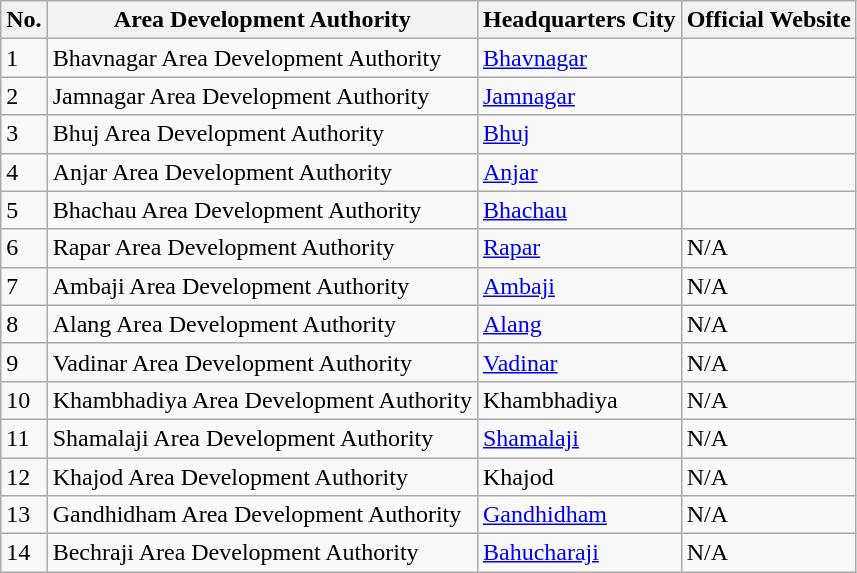<table class="wikitable">
<tr>
<th>No.</th>
<th>Area Development Authority</th>
<th>Headquarters City</th>
<th>Official Website</th>
</tr>
<tr>
<td>1</td>
<td>Bhavnagar Area Development Authority</td>
<td><a href='#'>Bhavnagar</a></td>
<td></td>
</tr>
<tr>
<td>2</td>
<td>Jamnagar Area Development Authority</td>
<td><a href='#'>Jamnagar</a></td>
<td></td>
</tr>
<tr>
<td>3</td>
<td>Bhuj Area Development Authority</td>
<td><a href='#'>Bhuj</a></td>
<td></td>
</tr>
<tr>
<td>4</td>
<td>Anjar Area Development Authority</td>
<td><a href='#'>Anjar</a></td>
<td></td>
</tr>
<tr>
<td>5</td>
<td>Bhachau Area Development Authority</td>
<td><a href='#'>Bhachau</a></td>
<td></td>
</tr>
<tr>
<td>6</td>
<td>Rapar Area Development Authority</td>
<td><a href='#'>Rapar</a></td>
<td>N/A</td>
</tr>
<tr>
<td>7</td>
<td>Ambaji Area Development Authority</td>
<td><a href='#'>Ambaji</a></td>
<td>N/A</td>
</tr>
<tr>
<td>8</td>
<td>Alang Area Development Authority</td>
<td><a href='#'>Alang</a></td>
<td>N/A</td>
</tr>
<tr>
<td>9</td>
<td>Vadinar Area Development Authority</td>
<td><a href='#'>Vadinar</a></td>
<td>N/A</td>
</tr>
<tr>
<td>10</td>
<td>Khambhadiya Area Development Authority</td>
<td>Khambhadiya</td>
<td>N/A</td>
</tr>
<tr>
<td>11</td>
<td>Shamalaji Area Development Authority</td>
<td><a href='#'>Shamalaji</a></td>
<td>N/A</td>
</tr>
<tr>
<td>12</td>
<td>Khajod Area Development Authority</td>
<td>Khajod</td>
<td>N/A</td>
</tr>
<tr>
<td>13</td>
<td>Gandhidham Area Development Authority</td>
<td><a href='#'>Gandhidham</a></td>
<td>N/A</td>
</tr>
<tr>
<td>14</td>
<td>Bechraji Area Development Authority</td>
<td><a href='#'>Bahucharaji</a></td>
<td>N/A</td>
</tr>
</table>
